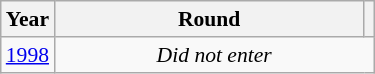<table class="wikitable" style="text-align: center; font-size:90%">
<tr>
<th>Year</th>
<th style="width:200px">Round</th>
<th></th>
</tr>
<tr>
<td><a href='#'>1998</a></td>
<td colspan="2"><em>Did not enter</em></td>
</tr>
</table>
